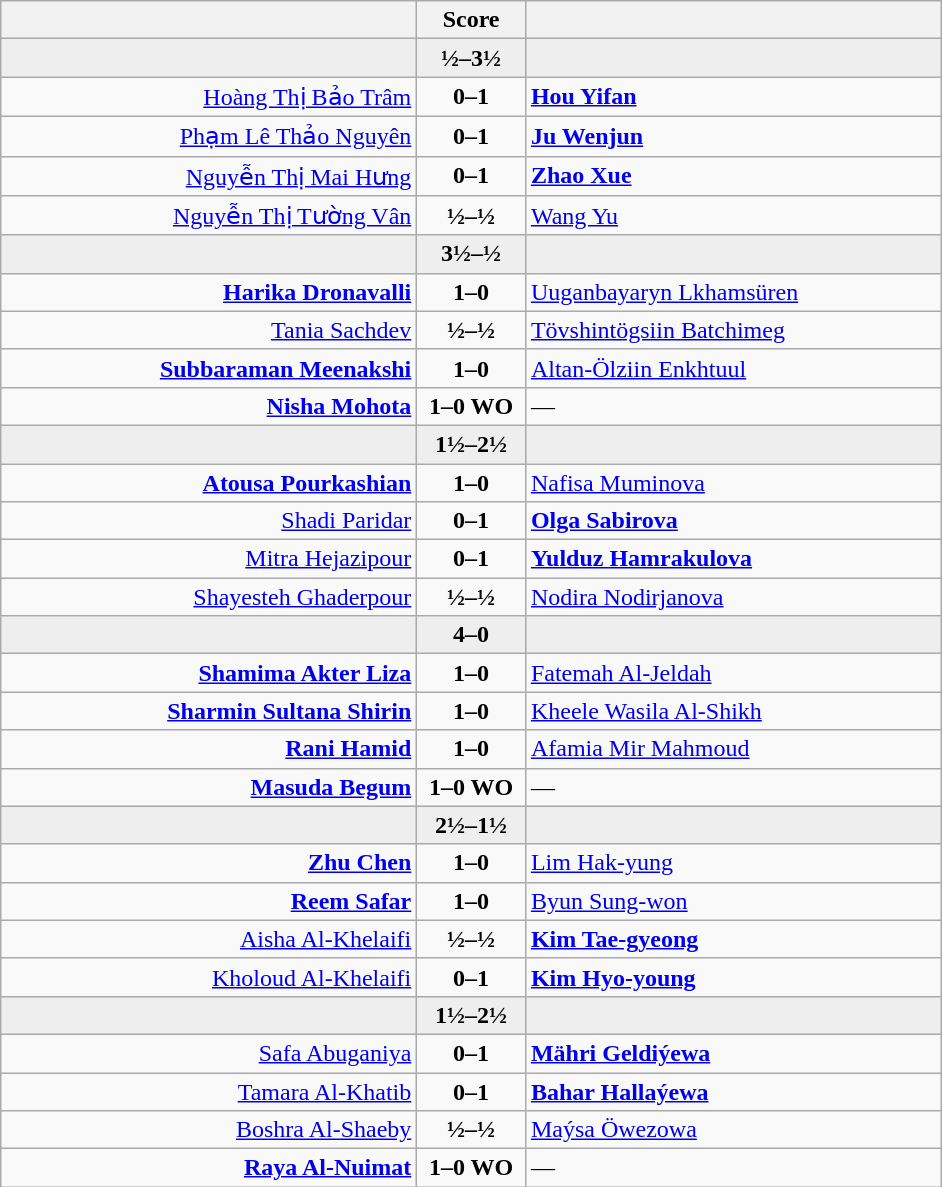<table class="wikitable" style="text-align: center;">
<tr>
<th align="right" width="270"></th>
<th width="65">Score</th>
<th align="left" width="270"></th>
</tr>
<tr style="background:#eeeeee;">
<td align=right></td>
<td align=center><strong>½–3½</strong></td>
<td align=left><strong></strong></td>
</tr>
<tr>
<td align=right><a href='#'>Hoàng Thị Bảo Trâm</a></td>
<td align=center><strong>0–1</strong></td>
<td align=left><strong><a href='#'>Hou Yifan</a></strong></td>
</tr>
<tr>
<td align=right><a href='#'>Phạm Lê Thảo Nguyên</a></td>
<td align=center><strong>0–1</strong></td>
<td align=left><strong><a href='#'>Ju Wenjun</a></strong></td>
</tr>
<tr>
<td align=right><a href='#'>Nguyễn Thị Mai Hưng</a></td>
<td align=center><strong>0–1</strong></td>
<td align=left><strong><a href='#'>Zhao Xue</a></strong></td>
</tr>
<tr>
<td align=right><a href='#'>Nguyễn Thị Tường Vân</a></td>
<td align=center><strong>½–½</strong></td>
<td align=left><a href='#'>Wang Yu</a></td>
</tr>
<tr style="background:#eeeeee;">
<td align=right><strong></strong></td>
<td align=center><strong>3½–½</strong></td>
<td align=left></td>
</tr>
<tr>
<td align=right><strong><a href='#'>Harika Dronavalli</a></strong></td>
<td align=center><strong>1–0</strong></td>
<td align=left><a href='#'>Uuganbayaryn Lkhamsüren</a></td>
</tr>
<tr>
<td align=right><a href='#'>Tania Sachdev</a></td>
<td align=center><strong>½–½</strong></td>
<td align=left><a href='#'>Tövshintögsiin Batchimeg</a></td>
</tr>
<tr>
<td align=right><strong><a href='#'>Subbaraman Meenakshi</a></strong></td>
<td align=center><strong>1–0</strong></td>
<td align=left><a href='#'>Altan-Ölziin Enkhtuul</a></td>
</tr>
<tr>
<td align=right><strong><a href='#'>Nisha Mohota</a></strong></td>
<td align=center><strong>1–0 WO</strong></td>
<td align=left>—</td>
</tr>
<tr style="background:#eeeeee;">
<td align=right></td>
<td align=center><strong>1½–2½</strong></td>
<td align=left><strong></strong></td>
</tr>
<tr>
<td align=right><strong><a href='#'>Atousa Pourkashian</a></strong></td>
<td align=center><strong>1–0</strong></td>
<td align=left><a href='#'>Nafisa Muminova</a></td>
</tr>
<tr>
<td align=right><a href='#'>Shadi Paridar</a></td>
<td align=center><strong>0–1</strong></td>
<td align=left><strong><a href='#'>Olga Sabirova</a></strong></td>
</tr>
<tr>
<td align=right><a href='#'>Mitra Hejazipour</a></td>
<td align=center><strong>0–1</strong></td>
<td align=left><strong><a href='#'>Yulduz Hamrakulova</a></strong></td>
</tr>
<tr>
<td align=right><a href='#'>Shayesteh Ghaderpour</a></td>
<td align=center><strong>½–½</strong></td>
<td align=left><a href='#'>Nodira Nodirjanova</a></td>
</tr>
<tr style="background:#eeeeee;">
<td align=right><strong></strong></td>
<td align=center><strong>4–0</strong></td>
<td align=left></td>
</tr>
<tr>
<td align=right><strong><a href='#'>Shamima Akter Liza</a></strong></td>
<td align=center><strong>1–0</strong></td>
<td align=left><a href='#'>Fatemah Al-Jeldah</a></td>
</tr>
<tr>
<td align=right><strong><a href='#'>Sharmin Sultana Shirin</a></strong></td>
<td align=center><strong>1–0</strong></td>
<td align=left><a href='#'>Kheele Wasila Al-Shikh</a></td>
</tr>
<tr>
<td align=right><strong><a href='#'>Rani Hamid</a></strong></td>
<td align=center><strong>1–0</strong></td>
<td align=left><a href='#'>Afamia Mir Mahmoud</a></td>
</tr>
<tr>
<td align=right><strong><a href='#'>Masuda Begum</a></strong></td>
<td align=center><strong>1–0 WO</strong></td>
<td align=left>—</td>
</tr>
<tr style="background:#eeeeee;">
<td align=right><strong></strong></td>
<td align=center><strong>2½–1½</strong></td>
<td align=left></td>
</tr>
<tr>
<td align=right><strong><a href='#'>Zhu Chen</a></strong></td>
<td align=center><strong>1–0</strong></td>
<td align=left><a href='#'>Lim Hak-yung</a></td>
</tr>
<tr>
<td align=right><strong><a href='#'>Reem Safar</a></strong></td>
<td align=center><strong>1–0</strong></td>
<td align=left><a href='#'>Byun Sung-won</a></td>
</tr>
<tr>
<td align=right><a href='#'>Aisha Al-Khelaifi</a></td>
<td align=center><strong>½–½</strong></td>
<td align=left><strong><a href='#'>Kim Tae-gyeong</a></strong></td>
</tr>
<tr>
<td align=right><a href='#'>Kholoud Al-Khelaifi</a></td>
<td align=center><strong>0–1</strong></td>
<td align=left><strong><a href='#'>Kim Hyo-young</a></strong></td>
</tr>
<tr style="background:#eeeeee;">
<td align=right></td>
<td align=center><strong>1½–2½</strong></td>
<td align=left><strong></strong></td>
</tr>
<tr>
<td align=right><a href='#'>Safa Abuganiya</a></td>
<td align=center><strong>0–1</strong></td>
<td align=left><strong><a href='#'>Mähri Geldiýewa</a></strong></td>
</tr>
<tr>
<td align=right><a href='#'>Tamara Al-Khatib</a></td>
<td align=center><strong>0–1</strong></td>
<td align=left><strong><a href='#'>Bahar Hallaýewa</a></strong></td>
</tr>
<tr>
<td align=right><a href='#'>Boshra Al-Shaeby</a></td>
<td align=center><strong>½–½</strong></td>
<td align=left><a href='#'>Maýsa Öwezowa</a></td>
</tr>
<tr>
<td align=right><strong><a href='#'>Raya Al-Nuimat</a></strong></td>
<td align=center><strong>1–0 WO</strong></td>
<td align=left>—</td>
</tr>
</table>
